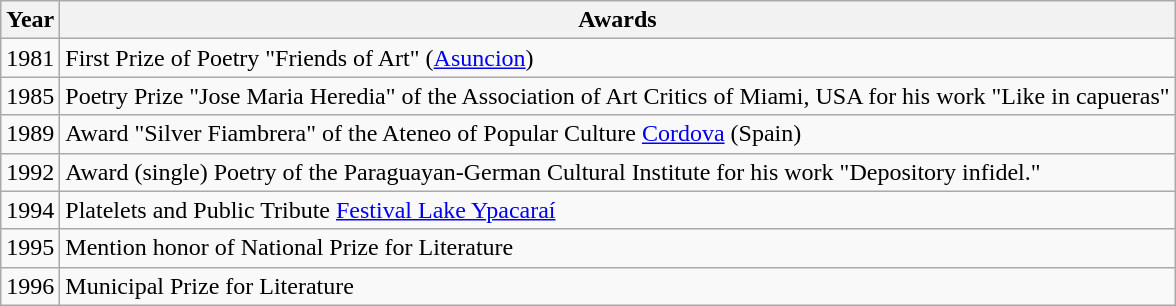<table class="wikitable">
<tr>
<th>Year</th>
<th>Awards</th>
</tr>
<tr ------>
<td>1981</td>
<td>First Prize of Poetry "Friends of Art" (<a href='#'>Asuncion</a>)</td>
</tr>
<tr -------->
<td>1985</td>
<td>Poetry Prize "Jose Maria Heredia" of the Association of Art Critics of Miami, USA for his work "Like in capueras"</td>
</tr>
<tr -------->
<td>1989</td>
<td>Award "Silver Fiambrera" of the Ateneo of Popular Culture <a href='#'>Cordova</a> (Spain)</td>
</tr>
<tr -------->
<td>1992</td>
<td>Award (single) Poetry of the Paraguayan-German Cultural Institute for his work "Depository infidel."</td>
</tr>
<tr -------->
<td>1994</td>
<td>Platelets and Public Tribute <a href='#'>Festival Lake Ypacaraí</a></td>
</tr>
<tr -------->
<td>1995</td>
<td>Mention honor of National Prize for Literature</td>
</tr>
<tr -------->
<td>1996</td>
<td>Municipal Prize for Literature</td>
</tr>
</table>
